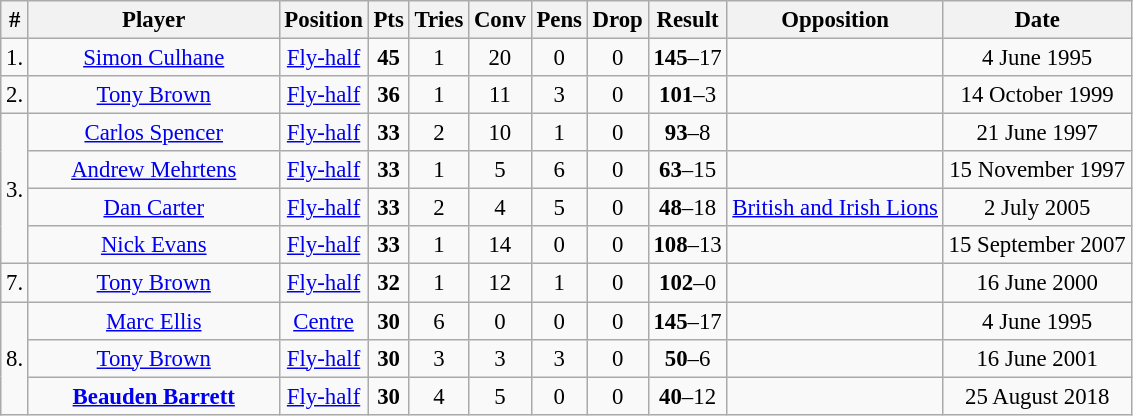<table class="wikitable sortable" style="font-size:95%; text-align:center;">
<tr>
<th>#</th>
<th style="width:160px;">Player</th>
<th>Position</th>
<th>Pts</th>
<th>Tries</th>
<th>Conv</th>
<th>Pens</th>
<th>Drop</th>
<th>Result</th>
<th>Opposition</th>
<th>Date</th>
</tr>
<tr>
<td>1.</td>
<td><a href='#'>Simon Culhane</a></td>
<td><a href='#'>Fly-half</a></td>
<td><strong>45</strong></td>
<td>1</td>
<td>20</td>
<td>0</td>
<td>0</td>
<td><strong>145</strong>–17</td>
<td></td>
<td>4 June 1995</td>
</tr>
<tr>
<td>2.</td>
<td><a href='#'>Tony Brown</a></td>
<td><a href='#'>Fly-half</a></td>
<td><strong>36</strong></td>
<td>1</td>
<td>11</td>
<td>3</td>
<td>0</td>
<td><strong>101</strong>–3</td>
<td></td>
<td>14 October 1999</td>
</tr>
<tr>
<td rowspan=4>3.</td>
<td><a href='#'>Carlos Spencer</a></td>
<td><a href='#'>Fly-half</a></td>
<td><strong>33</strong></td>
<td>2</td>
<td>10</td>
<td>1</td>
<td>0</td>
<td><strong>93</strong>–8</td>
<td></td>
<td>21 June 1997</td>
</tr>
<tr>
<td><a href='#'>Andrew Mehrtens</a></td>
<td><a href='#'>Fly-half</a></td>
<td><strong>33</strong></td>
<td>1</td>
<td>5</td>
<td>6</td>
<td>0</td>
<td><strong>63</strong>–15</td>
<td></td>
<td>15 November 1997</td>
</tr>
<tr>
<td><a href='#'>Dan Carter</a></td>
<td><a href='#'>Fly-half</a></td>
<td><strong>33</strong></td>
<td>2</td>
<td>4</td>
<td>5</td>
<td>0</td>
<td><strong>48</strong>–18</td>
<td><a href='#'>British and Irish Lions</a></td>
<td>2 July 2005</td>
</tr>
<tr>
<td><a href='#'>Nick Evans</a></td>
<td><a href='#'>Fly-half</a></td>
<td><strong>33</strong></td>
<td>1</td>
<td>14</td>
<td>0</td>
<td>0</td>
<td><strong>108</strong>–13</td>
<td></td>
<td>15 September 2007</td>
</tr>
<tr>
<td>7.</td>
<td><a href='#'>Tony Brown</a></td>
<td><a href='#'>Fly-half</a></td>
<td><strong>32</strong></td>
<td>1</td>
<td>12</td>
<td>1</td>
<td>0</td>
<td><strong>102</strong>–0</td>
<td></td>
<td>16 June 2000</td>
</tr>
<tr>
<td rowspan=3>8.</td>
<td><a href='#'>Marc Ellis</a></td>
<td><a href='#'>Centre</a></td>
<td><strong>30</strong></td>
<td>6</td>
<td>0</td>
<td>0</td>
<td>0</td>
<td><strong>145</strong>–17</td>
<td></td>
<td>4 June 1995</td>
</tr>
<tr>
<td><a href='#'>Tony Brown</a></td>
<td><a href='#'>Fly-half</a></td>
<td><strong>30</strong></td>
<td>3</td>
<td>3</td>
<td>3</td>
<td>0</td>
<td><strong>50</strong>–6</td>
<td></td>
<td>16 June 2001</td>
</tr>
<tr>
<td><strong><a href='#'>Beauden Barrett</a></strong></td>
<td><a href='#'>Fly-half</a></td>
<td><strong>30</strong></td>
<td>4</td>
<td>5</td>
<td>0</td>
<td>0</td>
<td><strong>40</strong>–12</td>
<td></td>
<td>25 August 2018</td>
</tr>
</table>
